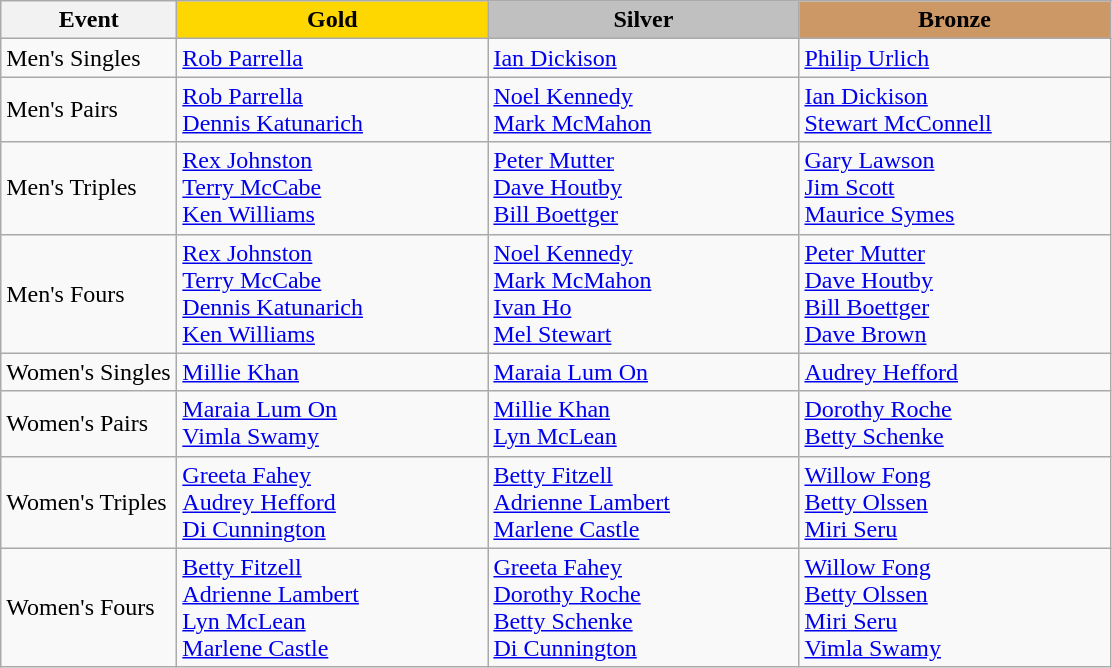<table class="wikitable" style="font-size: 100%">
<tr>
<th width=110>Event</th>
<th width=200 style="background-color: gold;">Gold</th>
<th width=200 style="background-color: silver;">Silver</th>
<th width=200 style="background-color: #cc9966;">Bronze</th>
</tr>
<tr>
<td>Men's Singles</td>
<td> <a href='#'>Rob Parrella</a></td>
<td> <a href='#'>Ian Dickison</a></td>
<td> <a href='#'>Philip Urlich</a></td>
</tr>
<tr>
<td>Men's Pairs</td>
<td> <a href='#'>Rob Parrella</a><br><a href='#'>Dennis Katunarich</a></td>
<td> <a href='#'>Noel Kennedy</a><br><a href='#'>Mark McMahon</a></td>
<td> <a href='#'>Ian Dickison</a><br><a href='#'>Stewart McConnell</a></td>
</tr>
<tr>
<td>Men's Triples</td>
<td> <a href='#'>Rex Johnston</a><br><a href='#'>Terry McCabe</a><br><a href='#'>Ken Williams</a></td>
<td> <a href='#'>Peter Mutter</a><br><a href='#'>Dave Houtby</a><br><a href='#'>Bill Boettger</a></td>
<td> <a href='#'>Gary Lawson</a><br><a href='#'>Jim Scott</a><br><a href='#'>Maurice Symes</a></td>
</tr>
<tr>
<td>Men's Fours</td>
<td> <a href='#'>Rex Johnston</a><br><a href='#'>Terry McCabe</a><br><a href='#'>Dennis Katunarich</a><br><a href='#'>Ken Williams</a></td>
<td> <a href='#'>Noel Kennedy</a><br><a href='#'>Mark McMahon</a><br><a href='#'>Ivan Ho</a><br><a href='#'>Mel Stewart</a></td>
<td> <a href='#'>Peter Mutter</a><br><a href='#'>Dave Houtby</a><br><a href='#'>Bill Boettger</a><br><a href='#'>Dave Brown</a></td>
</tr>
<tr>
<td>Women's Singles</td>
<td> <a href='#'>Millie Khan</a></td>
<td> <a href='#'>Maraia Lum On</a></td>
<td> <a href='#'>Audrey Hefford</a></td>
</tr>
<tr>
<td>Women's Pairs</td>
<td> <a href='#'>Maraia Lum On</a><br><a href='#'>Vimla Swamy</a></td>
<td> <a href='#'>Millie Khan</a><br><a href='#'>Lyn McLean</a></td>
<td> <a href='#'>Dorothy Roche</a><br><a href='#'>Betty Schenke</a></td>
</tr>
<tr>
<td>Women's Triples</td>
<td> <a href='#'>Greeta Fahey</a><br> <a href='#'>Audrey Hefford</a><br><a href='#'>Di Cunnington</a></td>
<td> <a href='#'>Betty Fitzell</a><br> <a href='#'>Adrienne Lambert</a><br><a href='#'>Marlene Castle</a></td>
<td> <a href='#'>Willow Fong</a><br><a href='#'>Betty Olssen</a><br><a href='#'>Miri Seru</a></td>
</tr>
<tr>
<td>Women's Fours</td>
<td> <a href='#'>Betty Fitzell</a><br><a href='#'>Adrienne Lambert</a><br> <a href='#'>Lyn McLean</a><br><a href='#'>Marlene Castle</a></td>
<td> <a href='#'>Greeta Fahey</a><br><a href='#'>Dorothy Roche</a><br><a href='#'>Betty Schenke</a><br><a href='#'>Di Cunnington</a></td>
<td> <a href='#'>Willow Fong</a><br><a href='#'>Betty Olssen</a><br><a href='#'>Miri Seru</a><br><a href='#'>Vimla Swamy</a></td>
</tr>
</table>
